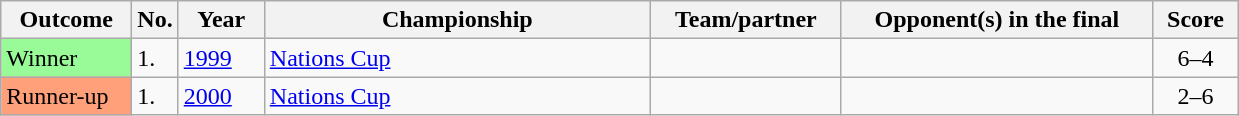<table class="wikitable">
<tr>
<th width="80">Outcome</th>
<th width="20">No.</th>
<th width="50">Year</th>
<th width="250">Championship</th>
<th width="120">Team/partner</th>
<th width="200">Opponent(s) in the final</th>
<th width="50">Score</th>
</tr>
<tr>
<td style="background:#98FB98">Winner</td>
<td>1.</td>
<td><a href='#'>1999</a></td>
<td><a href='#'>Nations Cup</a></td>
<td></td>
<td></td>
<td align="center">6–4</td>
</tr>
<tr>
<td style="background:#ffa07a;">Runner-up</td>
<td>1.</td>
<td><a href='#'>2000</a></td>
<td><a href='#'>Nations Cup</a></td>
<td></td>
<td></td>
<td align="center">2–6</td>
</tr>
</table>
